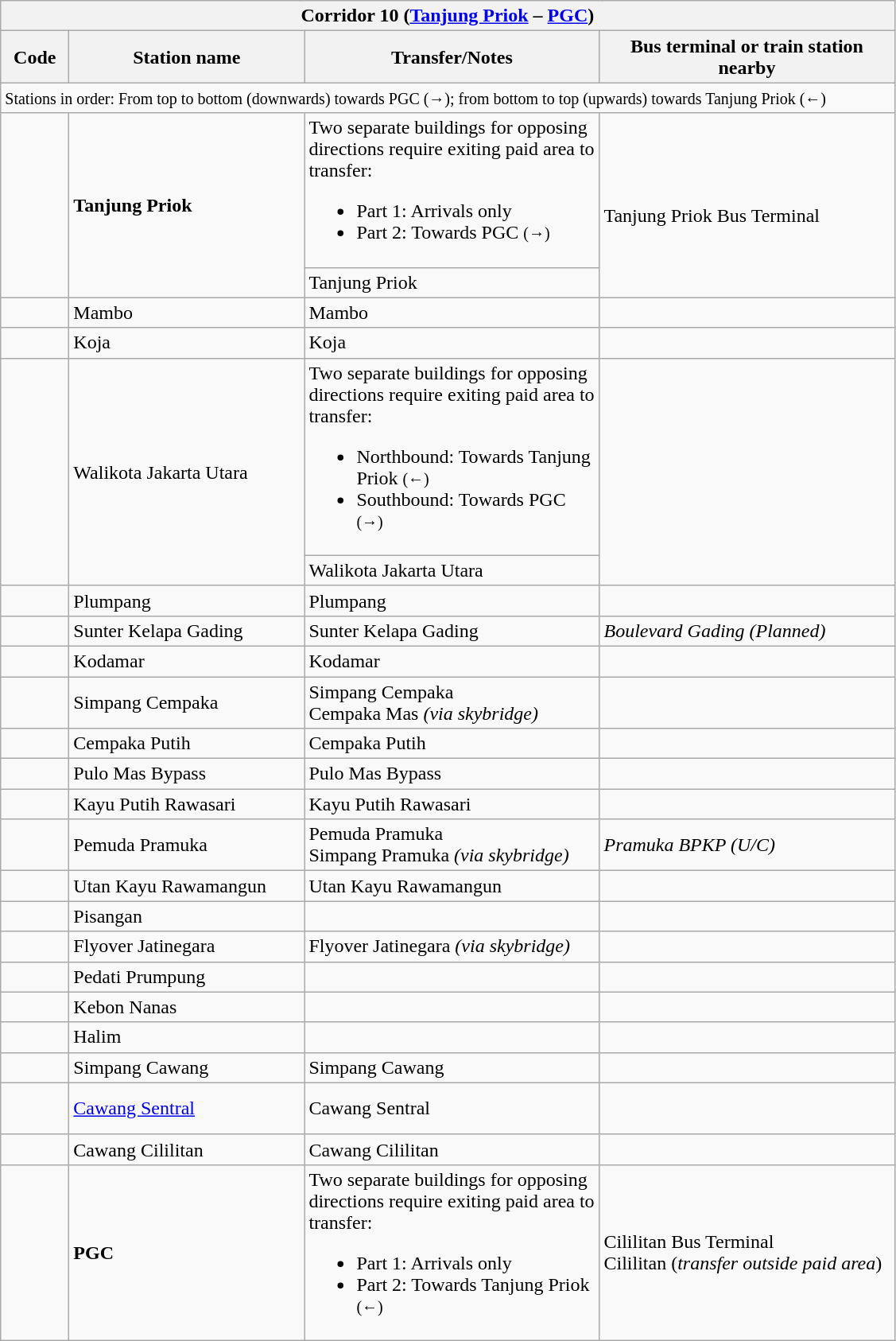<table class="wikitable" style="font-size:100%">
<tr>
<th colspan="4" align="left"> Corridor 10 (<a href='#'>Tanjung Priok</a> – <a href='#'>PGC</a>)</th>
</tr>
<tr>
<th width="50">Code</th>
<th width="190">Station name</th>
<th width="240">Transfer/Notes</th>
<th width="240">Bus terminal or train station nearby</th>
</tr>
<tr>
<td colspan="4"><small>Stations in order: From top to bottom (downwards) towards PGC (→); from bottom to top (upwards) towards Tanjung Priok (←)</small></td>
</tr>
<tr>
<td rowspan="2" align="center"><strong></strong><br><strong></strong></td>
<td rowspan="2"><strong>Tanjung Priok</strong></td>
<td>Two separate buildings for opposing directions require exiting paid area to transfer:<br><ul><li>Part 1: Arrivals only</li><li>Part 2: Towards PGC <small>(→)</small></li></ul></td>
<td rowspan="2"> <br> Tanjung Priok Bus Terminal</td>
</tr>
<tr>
<td>   Tanjung Priok</td>
</tr>
<tr>
<td align="center"><strong></strong><br><strong></strong></td>
<td>Mambo</td>
<td>  Mambo</td>
<td></td>
</tr>
<tr>
<td align="center"><strong></strong><br><strong></strong></td>
<td>Koja</td>
<td>  Koja</td>
<td></td>
</tr>
<tr>
<td rowspan="2" align="center"><strong></strong><br><strong></strong></td>
<td rowspan="2">Walikota Jakarta Utara</td>
<td>Two separate buildings for opposing directions require exiting paid area to transfer:<br><ul><li>Northbound: Towards Tanjung Priok <small>(←)</small></li><li>Southbound: Towards PGC <small>(→)</small></li></ul></td>
<td rowspan="2"></td>
</tr>
<tr>
<td>  Walikota Jakarta Utara</td>
</tr>
<tr>
<td align="center"><strong></strong><br><strong></strong></td>
<td>Plumpang</td>
<td>  Plumpang</td>
<td></td>
</tr>
<tr>
<td align="center"><strong></strong><br><strong></strong></td>
<td>Sunter Kelapa Gading</td>
<td>  Sunter Kelapa Gading</td>
<td> <em>Boulevard Gading (Planned)</em></td>
</tr>
<tr>
<td align="center"><strong></strong></td>
<td>Kodamar</td>
<td> Kodamar</td>
<td></td>
</tr>
<tr>
<td align="center"><strong></strong></td>
<td>Simpang Cempaka</td>
<td>  Simpang Cempaka<br>   Cempaka Mas <em>(via skybridge)</em></td>
<td></td>
</tr>
<tr>
<td align="center"><strong></strong></td>
<td>Cempaka Putih</td>
<td>  Cempaka Putih</td>
<td></td>
</tr>
<tr>
<td align="center"><strong></strong></td>
<td>Pulo Mas Bypass</td>
<td>  Pulo Mas Bypass</td>
<td></td>
</tr>
<tr>
<td align="center"><strong></strong></td>
<td>Kayu Putih Rawasari</td>
<td>  Kayu Putih Rawasari</td>
<td></td>
</tr>
<tr>
<td align="center"><strong></strong></td>
<td>Pemuda Pramuka</td>
<td>  Pemuda Pramuka<br>  Simpang Pramuka <em>(via skybridge)</em></td>
<td><em> Pramuka BPKP (U/C)</em></td>
</tr>
<tr>
<td align="center"><strong></strong></td>
<td>Utan Kayu Rawamangun</td>
<td>  Utan Kayu Rawamangun</td>
<td></td>
</tr>
<tr>
<td align="center"><strong></strong></td>
<td>Pisangan</td>
<td></td>
<td></td>
</tr>
<tr>
<td align="center"><strong></strong><br><strong></strong></td>
<td>Flyover Jatinegara</td>
<td> Flyover Jatinegara <em>(via skybridge)</em></td>
<td>  </td>
</tr>
<tr>
<td align="center"><strong></strong></td>
<td>Pedati Prumpung</td>
<td></td>
<td></td>
</tr>
<tr>
<td align="center"><strong></strong></td>
<td>Kebon Nanas</td>
<td></td>
<td></td>
</tr>
<tr>
<td align="center"><strong></strong></td>
<td>Halim</td>
<td></td>
<td></td>
</tr>
<tr>
<td align="center"><strong></strong></td>
<td>Simpang Cawang</td>
<td> Simpang Cawang</td>
<td></td>
</tr>
<tr>
<td align="center"><strong></strong><br><strong></strong><br><strong></strong></td>
<td><a href='#'>Cawang Sentral</a></td>
<td>      Cawang Sentral</td>
<td></td>
</tr>
<tr>
<td align="center"><strong></strong><br><strong></strong></td>
<td>Cawang Cililitan</td>
<td>    Cawang Cililitan</td>
<td></td>
</tr>
<tr>
<td align="center"><strong></strong></td>
<td><strong>PGC</strong></td>
<td>Two separate buildings for opposing directions require exiting paid area to transfer:<br><ul><li>Part 1: Arrivals only</li><li>Part 2: Towards Tanjung Priok <small>(←)</small></li></ul></td>
<td> Cililitan Bus Terminal<br>    Cililitan (<em>transfer outside paid area</em>)</td>
</tr>
</table>
